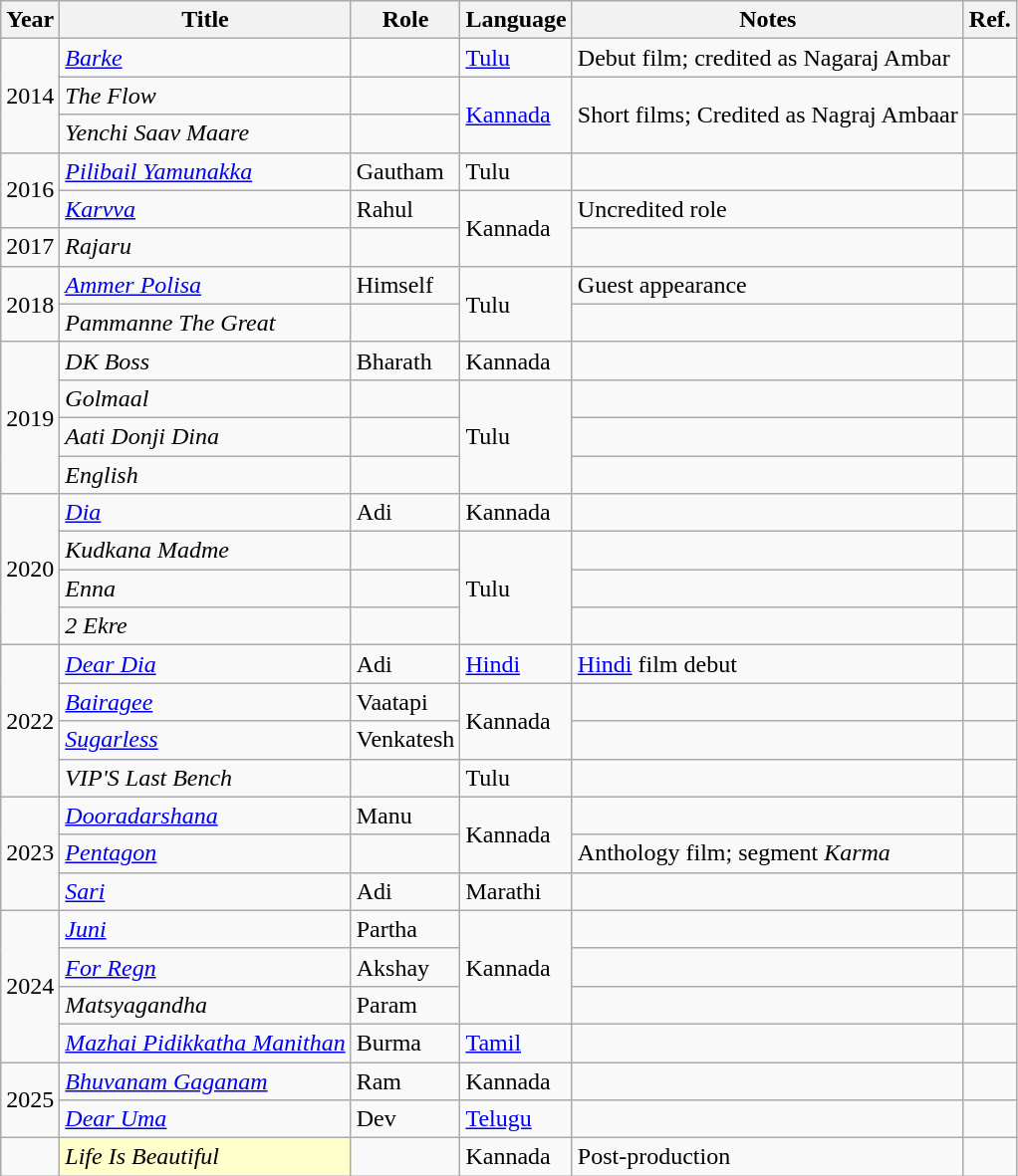<table class="wikitable plainrowheaders unsortable">
<tr>
<th scope="col">Year</th>
<th scope="col">Title</th>
<th>Role</th>
<th>Language</th>
<th>Notes</th>
<th scope="col">Ref.</th>
</tr>
<tr>
<td rowspan="3">2014</td>
<td><em><a href='#'>Barke</a></em></td>
<td></td>
<td><a href='#'>Tulu</a></td>
<td>Debut film; credited as Nagaraj Ambar</td>
<td></td>
</tr>
<tr>
<td><em>The Flow</em></td>
<td></td>
<td rowspan="2"><a href='#'>Kannada</a></td>
<td rowspan="2">Short films; Credited as Nagraj Ambaar</td>
<td></td>
</tr>
<tr>
<td><em>Yenchi Saav Maare</em></td>
<td></td>
<td></td>
</tr>
<tr>
<td rowspan="2">2016</td>
<td><em><a href='#'>Pilibail Yamunakka</a></em></td>
<td>Gautham</td>
<td>Tulu</td>
<td></td>
<td></td>
</tr>
<tr>
<td><em><a href='#'>Karvva</a></em></td>
<td>Rahul</td>
<td rowspan="2">Kannada</td>
<td>Uncredited role</td>
<td></td>
</tr>
<tr>
<td rowspan="1">2017</td>
<td><em>Rajaru</em></td>
<td></td>
<td></td>
<td></td>
</tr>
<tr>
<td rowspan="2">2018</td>
<td><em><a href='#'>Ammer Polisa</a></em></td>
<td>Himself</td>
<td rowspan="2">Tulu</td>
<td>Guest appearance</td>
<td></td>
</tr>
<tr>
<td><em>Pammanne The Great</em></td>
<td></td>
<td></td>
<td></td>
</tr>
<tr>
<td rowspan="4">2019</td>
<td><em>DK Boss</em></td>
<td>Bharath</td>
<td>Kannada</td>
<td></td>
<td></td>
</tr>
<tr>
<td><em>Golmaal</em></td>
<td></td>
<td rowspan="3">Tulu</td>
<td></td>
<td></td>
</tr>
<tr>
<td><em>Aati Donji Dina</em></td>
<td></td>
<td></td>
<td></td>
</tr>
<tr>
<td><em>English</em></td>
<td></td>
<td></td>
<td></td>
</tr>
<tr>
<td rowspan="4">2020</td>
<td><em><a href='#'>Dia</a></em></td>
<td>Adi</td>
<td>Kannada</td>
<td></td>
<td></td>
</tr>
<tr>
<td><em>Kudkana Madme</em></td>
<td></td>
<td rowspan="3">Tulu</td>
<td></td>
<td></td>
</tr>
<tr>
<td><em>Enna</em></td>
<td></td>
<td></td>
<td></td>
</tr>
<tr>
<td><em>2 Ekre</em></td>
<td></td>
<td></td>
<td></td>
</tr>
<tr>
<td rowspan="4">2022</td>
<td><em><a href='#'>Dear Dia</a></em></td>
<td>Adi</td>
<td><a href='#'>Hindi</a></td>
<td><a href='#'>Hindi</a> film debut</td>
<td></td>
</tr>
<tr>
<td><em><a href='#'>Bairagee</a></em></td>
<td>Vaatapi</td>
<td rowspan="2">Kannada</td>
<td></td>
<td></td>
</tr>
<tr>
<td><em><a href='#'>Sugarless</a></em></td>
<td>Venkatesh</td>
<td></td>
<td></td>
</tr>
<tr>
<td><em>VIP'S Last Bench</em></td>
<td></td>
<td>Tulu</td>
<td></td>
<td></td>
</tr>
<tr>
<td rowspan="3">2023</td>
<td><em><a href='#'>Dooradarshana</a></em></td>
<td>Manu</td>
<td rowspan="2">Kannada</td>
<td></td>
<td> </td>
</tr>
<tr>
<td><em><a href='#'>Pentagon</a></em></td>
<td></td>
<td>Anthology film; segment <em>Karma</em></td>
<td></td>
</tr>
<tr>
<td><em><a href='#'>Sari</a></em></td>
<td>Adi</td>
<td>Marathi</td>
<td></td>
<td></td>
</tr>
<tr>
<td rowspan="4">2024</td>
<td><em><a href='#'>Juni</a></em></td>
<td>Partha</td>
<td rowspan="3">Kannada</td>
<td></td>
<td></td>
</tr>
<tr>
<td><em><a href='#'>For Regn</a></em></td>
<td>Akshay</td>
<td></td>
<td></td>
</tr>
<tr>
<td><em>Matsyagandha</em></td>
<td>Param</td>
<td></td>
<td></td>
</tr>
<tr>
<td><em><a href='#'>Mazhai Pidikkatha Manithan</a></em></td>
<td>Burma</td>
<td><a href='#'>Tamil</a></td>
<td></td>
<td></td>
</tr>
<tr>
<td rowspan="2">2025</td>
<td><em><a href='#'>Bhuvanam Gaganam</a></em></td>
<td>Ram</td>
<td>Kannada</td>
<td></td>
<td></td>
</tr>
<tr>
<td><a href='#'><em>Dear Uma</em></a></td>
<td>Dev</td>
<td><a href='#'>Telugu</a></td>
<td></td>
<td></td>
</tr>
<tr>
<td></td>
<td style="background:#ffc;"><em>Life Is Beautiful</em> </td>
<td></td>
<td>Kannada</td>
<td>Post-production</td>
<td></td>
</tr>
</table>
